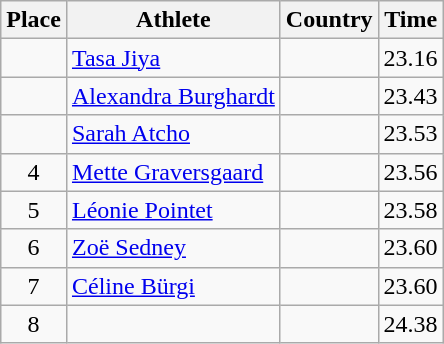<table class="wikitable">
<tr>
<th>Place</th>
<th>Athlete</th>
<th>Country</th>
<th>Time</th>
</tr>
<tr>
<td align=center></td>
<td><a href='#'>Tasa Jiya</a></td>
<td></td>
<td>23.16</td>
</tr>
<tr>
<td align=center></td>
<td><a href='#'>Alexandra Burghardt</a></td>
<td></td>
<td>23.43</td>
</tr>
<tr>
<td align=center></td>
<td><a href='#'>Sarah Atcho</a></td>
<td></td>
<td>23.53</td>
</tr>
<tr>
<td align=center>4</td>
<td><a href='#'>Mette Graversgaard</a></td>
<td></td>
<td>23.56</td>
</tr>
<tr>
<td align=center>5</td>
<td><a href='#'>Léonie Pointet</a></td>
<td></td>
<td>23.58</td>
</tr>
<tr>
<td align=center>6</td>
<td><a href='#'>Zoë Sedney</a></td>
<td></td>
<td>23.60</td>
</tr>
<tr>
<td align=center>7</td>
<td><a href='#'>Céline Bürgi</a></td>
<td></td>
<td>23.60</td>
</tr>
<tr>
<td align=center>8</td>
<td></td>
<td></td>
<td>24.38</td>
</tr>
</table>
